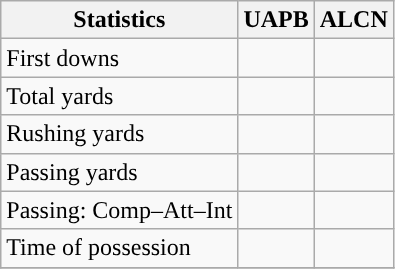<table class="wikitable" style="float: left;">
<tr>
<th>Statistics</th>
<th>UAPB</th>
<th>ALCN</th>
</tr>
<tr>
<td>First downs</td>
<td></td>
<td></td>
</tr>
<tr>
<td>Total yards</td>
<td></td>
<td></td>
</tr>
<tr>
<td>Rushing yards</td>
<td></td>
<td></td>
</tr>
<tr>
<td>Passing yards</td>
<td></td>
<td></td>
</tr>
<tr>
<td>Passing: Comp–Att–Int</td>
<td></td>
<td></td>
</tr>
<tr>
<td>Time of possession</td>
<td></td>
<td></td>
</tr>
<tr>
</tr>
</table>
